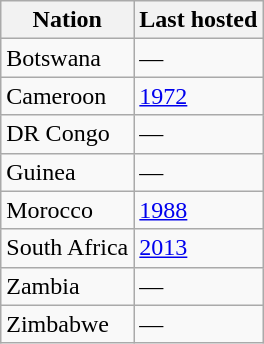<table class="wikitable">
<tr>
<th>Nation</th>
<th>Last hosted</th>
</tr>
<tr>
<td>Botswana</td>
<td>—</td>
</tr>
<tr>
<td>Cameroon</td>
<td><a href='#'>1972</a></td>
</tr>
<tr>
<td>DR Congo</td>
<td>—</td>
</tr>
<tr>
<td>Guinea</td>
<td>—</td>
</tr>
<tr>
<td>Morocco</td>
<td><a href='#'>1988</a></td>
</tr>
<tr>
<td>South Africa</td>
<td><a href='#'>2013</a></td>
</tr>
<tr>
<td>Zambia</td>
<td>—</td>
</tr>
<tr>
<td>Zimbabwe</td>
<td>—</td>
</tr>
</table>
